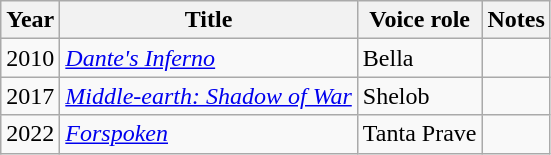<table class="wikitable sortable">
<tr>
<th>Year</th>
<th>Title</th>
<th>Voice role</th>
<th>Notes</th>
</tr>
<tr>
<td>2010</td>
<td><em><a href='#'>Dante's Inferno</a></em></td>
<td>Bella</td>
<td></td>
</tr>
<tr>
<td>2017</td>
<td><em><a href='#'>Middle-earth: Shadow of War</a></em></td>
<td>Shelob</td>
<td></td>
</tr>
<tr>
<td>2022</td>
<td><em><a href='#'>Forspoken</a></em></td>
<td>Tanta Prave</td>
<td></td>
</tr>
</table>
